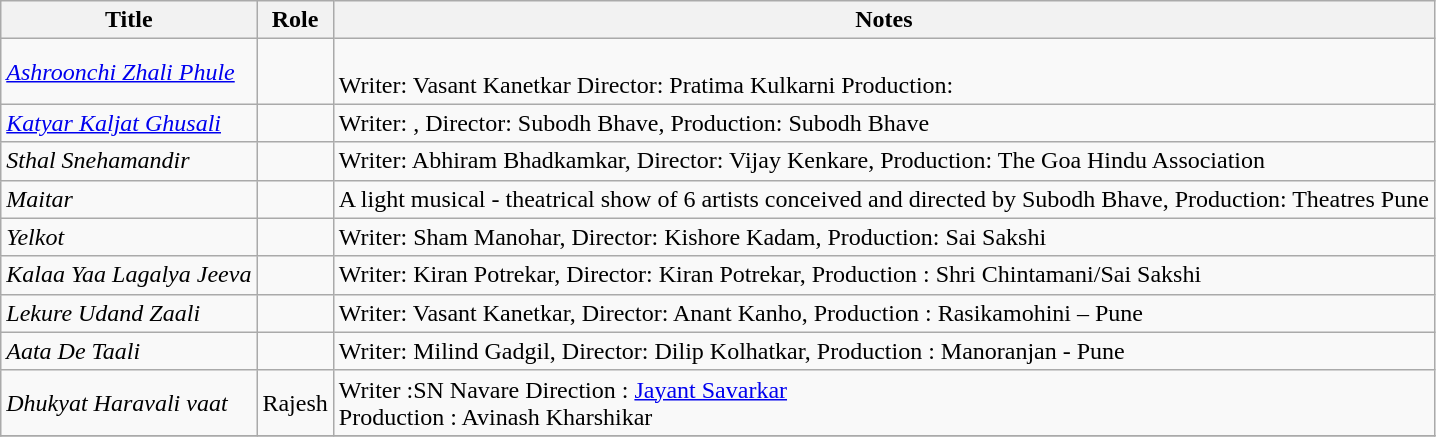<table class="wikitable">
<tr>
<th>Title</th>
<th>Role</th>
<th>Notes</th>
</tr>
<tr>
<td><em><a href='#'>Ashroonchi Zhali Phule</a></em></td>
<td></td>
<td><br>Writer: Vasant Kanetkar
Director: Pratima Kulkarni
Production:</td>
</tr>
<tr>
<td><em><a href='#'>Katyar Kaljat Ghusali</a></em></td>
<td></td>
<td>Writer: , Director: Subodh Bhave, Production: Subodh Bhave</td>
</tr>
<tr>
<td><em>Sthal Snehamandir</em></td>
<td></td>
<td>Writer: Abhiram Bhadkamkar, Director: Vijay Kenkare, Production: The Goa Hindu Association</td>
</tr>
<tr>
<td><em>Maitar</em></td>
<td></td>
<td>A light musical - theatrical show of 6 artists conceived and directed by Subodh Bhave, Production: Theatres Pune</td>
</tr>
<tr>
<td><em>Yelkot</em></td>
<td></td>
<td>Writer: Sham Manohar, Director: Kishore Kadam, Production: Sai Sakshi</td>
</tr>
<tr>
<td><em>Kalaa Yaa Lagalya Jeeva</em></td>
<td></td>
<td>Writer: Kiran Potrekar, Director: Kiran Potrekar, Production : Shri Chintamani/Sai Sakshi</td>
</tr>
<tr>
<td><em>Lekure Udand Zaali</em></td>
<td></td>
<td>Writer: Vasant Kanetkar, Director: Anant Kanho, Production : Rasikamohini – Pune</td>
</tr>
<tr>
<td><em>Aata De Taali</em></td>
<td></td>
<td>Writer: Milind Gadgil, Director: Dilip Kolhatkar, Production : Manoranjan - Pune</td>
</tr>
<tr>
<td><em>Dhukyat Haravali vaat</em></td>
<td>Rajesh</td>
<td>Writer :SN Navare Direction : <a href='#'>Jayant Savarkar</a><br>Production : Avinash Kharshikar</td>
</tr>
<tr>
</tr>
</table>
